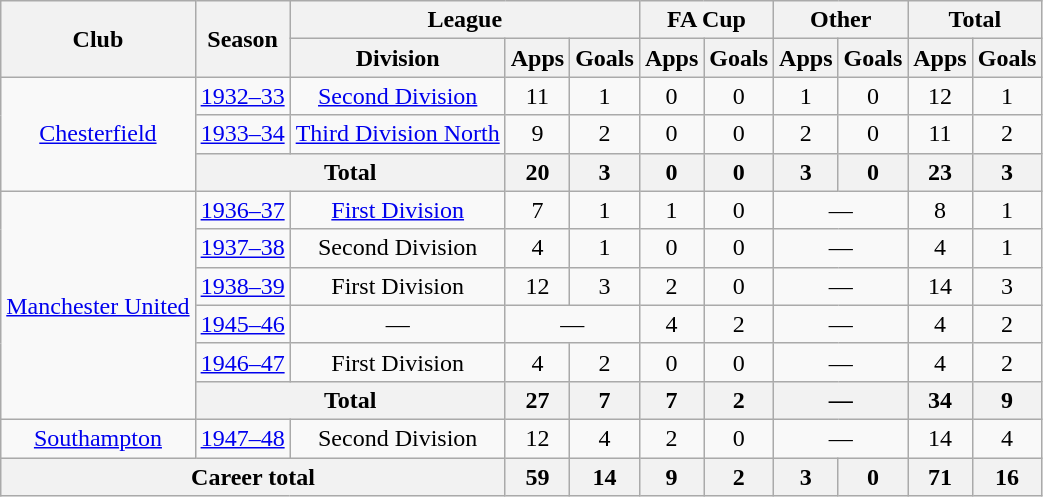<table class="wikitable" style="text-align:center">
<tr>
<th rowspan="2">Club</th>
<th rowspan="2">Season</th>
<th colspan="3">League</th>
<th colspan="2">FA Cup</th>
<th colspan="2">Other</th>
<th colspan="2">Total</th>
</tr>
<tr>
<th>Division</th>
<th>Apps</th>
<th>Goals</th>
<th>Apps</th>
<th>Goals</th>
<th>Apps</th>
<th>Goals</th>
<th>Apps</th>
<th>Goals</th>
</tr>
<tr>
<td rowspan="3"><a href='#'>Chesterfield</a></td>
<td><a href='#'>1932–33</a></td>
<td><a href='#'>Second Division</a></td>
<td>11</td>
<td>1</td>
<td>0</td>
<td>0</td>
<td>1</td>
<td>0</td>
<td>12</td>
<td>1</td>
</tr>
<tr>
<td><a href='#'>1933–34</a></td>
<td><a href='#'>Third Division North</a></td>
<td>9</td>
<td>2</td>
<td>0</td>
<td>0</td>
<td>2</td>
<td>0</td>
<td>11</td>
<td>2</td>
</tr>
<tr>
<th colspan="2">Total</th>
<th>20</th>
<th>3</th>
<th>0</th>
<th>0</th>
<th>3</th>
<th>0</th>
<th>23</th>
<th>3</th>
</tr>
<tr>
<td rowspan="6"><a href='#'>Manchester United</a></td>
<td><a href='#'>1936–37</a></td>
<td><a href='#'>First Division</a></td>
<td>7</td>
<td>1</td>
<td>1</td>
<td>0</td>
<td colspan="2">—</td>
<td>8</td>
<td>1</td>
</tr>
<tr>
<td><a href='#'>1937–38</a></td>
<td>Second Division</td>
<td>4</td>
<td>1</td>
<td>0</td>
<td>0</td>
<td colspan="2">—</td>
<td>4</td>
<td>1</td>
</tr>
<tr>
<td><a href='#'>1938–39</a></td>
<td>First Division</td>
<td>12</td>
<td>3</td>
<td>2</td>
<td>0</td>
<td colspan="2">—</td>
<td>14</td>
<td>3</td>
</tr>
<tr>
<td><a href='#'>1945–46</a></td>
<td>—</td>
<td colspan="2">—</td>
<td>4</td>
<td>2</td>
<td colspan="2">—</td>
<td>4</td>
<td>2</td>
</tr>
<tr>
<td><a href='#'>1946–47</a></td>
<td>First Division</td>
<td>4</td>
<td>2</td>
<td>0</td>
<td>0</td>
<td colspan="2">—</td>
<td>4</td>
<td>2</td>
</tr>
<tr>
<th colspan="2">Total</th>
<th>27</th>
<th>7</th>
<th>7</th>
<th>2</th>
<th colspan="2">—</th>
<th>34</th>
<th>9</th>
</tr>
<tr>
<td><a href='#'>Southampton</a></td>
<td><a href='#'>1947–48</a></td>
<td>Second Division</td>
<td>12</td>
<td>4</td>
<td>2</td>
<td>0</td>
<td colspan="2">—</td>
<td>14</td>
<td>4</td>
</tr>
<tr>
<th colspan="3">Career total</th>
<th>59</th>
<th>14</th>
<th>9</th>
<th>2</th>
<th>3</th>
<th>0</th>
<th>71</th>
<th>16</th>
</tr>
</table>
